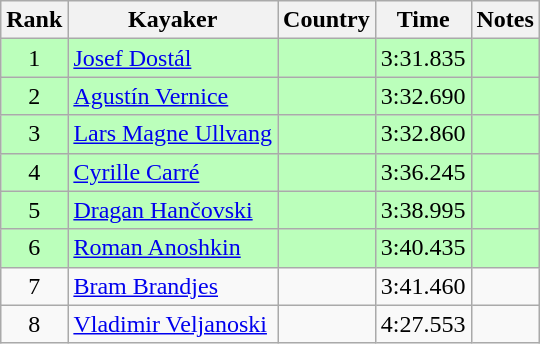<table class="wikitable" style="text-align:center">
<tr>
<th>Rank</th>
<th>Kayaker</th>
<th>Country</th>
<th>Time</th>
<th>Notes</th>
</tr>
<tr bgcolor=bbffbb>
<td>1</td>
<td align="left"><a href='#'>Josef Dostál</a></td>
<td align="left"></td>
<td>3:31.835</td>
<td></td>
</tr>
<tr bgcolor=bbffbb>
<td>2</td>
<td align="left"><a href='#'>Agustín Vernice</a></td>
<td align="left"></td>
<td>3:32.690</td>
<td></td>
</tr>
<tr bgcolor=bbffbb>
<td>3</td>
<td align="left"><a href='#'>Lars Magne Ullvang</a></td>
<td align="left"></td>
<td>3:32.860</td>
<td></td>
</tr>
<tr bgcolor=bbffbb>
<td>4</td>
<td align="left"><a href='#'>Cyrille Carré</a></td>
<td align="left"></td>
<td>3:36.245</td>
<td></td>
</tr>
<tr bgcolor=bbffbb>
<td>5</td>
<td align="left"><a href='#'>Dragan Hančovski</a></td>
<td align="left"></td>
<td>3:38.995</td>
<td></td>
</tr>
<tr bgcolor=bbffbb>
<td>6</td>
<td align="left"><a href='#'>Roman Anoshkin</a></td>
<td align="left"></td>
<td>3:40.435</td>
<td></td>
</tr>
<tr>
<td>7</td>
<td align="left"><a href='#'>Bram Brandjes</a></td>
<td align="left"></td>
<td>3:41.460</td>
<td></td>
</tr>
<tr>
<td>8</td>
<td align="left"><a href='#'>Vladimir Veljanoski</a></td>
<td align="left"></td>
<td>4:27.553</td>
<td></td>
</tr>
</table>
